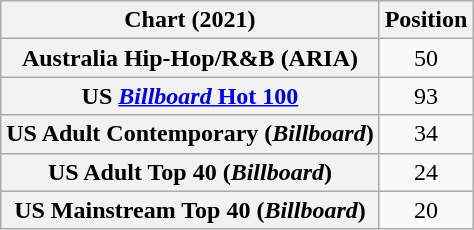<table class="wikitable sortable plainrowheaders" style="text-align:center">
<tr>
<th scope="col">Chart (2021)</th>
<th scope="col">Position</th>
</tr>
<tr>
<th scope="row">Australia Hip-Hop/R&B (ARIA)</th>
<td>50</td>
</tr>
<tr>
<th scope="row">US <a href='#'><em>Billboard</em> Hot 100</a></th>
<td>93</td>
</tr>
<tr>
<th scope="row">US Adult Contemporary (<em>Billboard</em>)</th>
<td>34</td>
</tr>
<tr>
<th scope="row">US Adult Top 40 (<em>Billboard</em>)</th>
<td>24</td>
</tr>
<tr>
<th scope="row">US Mainstream Top 40 (<em>Billboard</em>)</th>
<td>20</td>
</tr>
</table>
